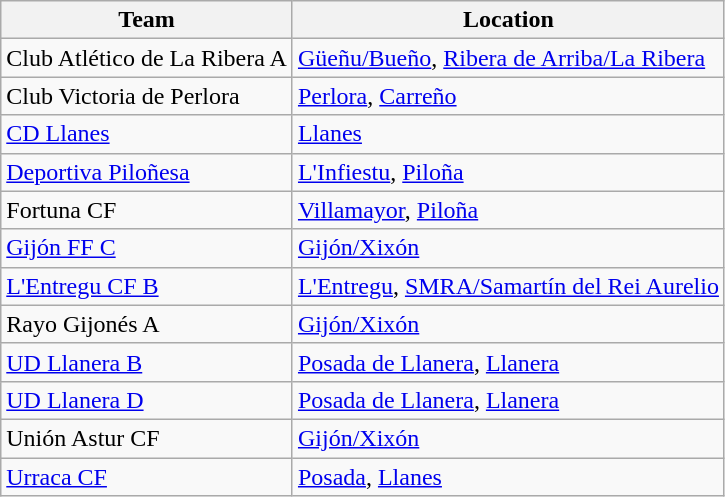<table class="wikitable">
<tr>
<th>Team</th>
<th>Location</th>
</tr>
<tr>
<td>Club Atlético de La Ribera A</td>
<td><a href='#'>Güeñu/Bueño</a>, <a href='#'>Ribera de Arriba/La Ribera</a></td>
</tr>
<tr>
<td>Club Victoria de Perlora</td>
<td><a href='#'>Perlora</a>, <a href='#'>Carreño</a></td>
</tr>
<tr>
<td><a href='#'>CD Llanes</a></td>
<td><a href='#'>Llanes</a></td>
</tr>
<tr>
<td><a href='#'>Deportiva Piloñesa</a></td>
<td><a href='#'>L'Infiestu</a>, <a href='#'>Piloña</a></td>
</tr>
<tr>
<td>Fortuna CF</td>
<td><a href='#'>Villamayor</a>, <a href='#'>Piloña</a></td>
</tr>
<tr>
<td><a href='#'>Gijón FF C</a></td>
<td><a href='#'>Gijón/Xixón</a></td>
</tr>
<tr>
<td><a href='#'>L'Entregu CF B</a></td>
<td><a href='#'>L'Entregu</a>, <a href='#'>SMRA/Samartín del Rei Aurelio</a></td>
</tr>
<tr>
<td>Rayo Gijonés A</td>
<td><a href='#'>Gijón/Xixón</a></td>
</tr>
<tr>
<td><a href='#'>UD Llanera B</a></td>
<td><a href='#'>Posada de Llanera</a>, <a href='#'>Llanera</a></td>
</tr>
<tr>
<td><a href='#'>UD Llanera D</a></td>
<td><a href='#'>Posada de Llanera</a>, <a href='#'>Llanera</a></td>
</tr>
<tr>
<td>Unión Astur CF</td>
<td><a href='#'>Gijón/Xixón</a></td>
</tr>
<tr>
<td><a href='#'>Urraca CF</a></td>
<td><a href='#'>Posada</a>, <a href='#'>Llanes</a></td>
</tr>
</table>
